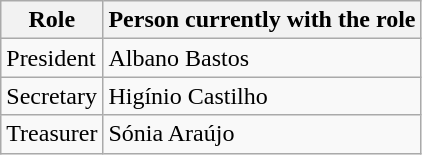<table class="wikitable">
<tr>
<th>Role</th>
<th>Person currently with the role</th>
</tr>
<tr>
<td>President</td>
<td>Albano Bastos</td>
</tr>
<tr>
<td>Secretary</td>
<td>Higínio Castilho</td>
</tr>
<tr>
<td>Treasurer</td>
<td>Sónia Araújo</td>
</tr>
</table>
